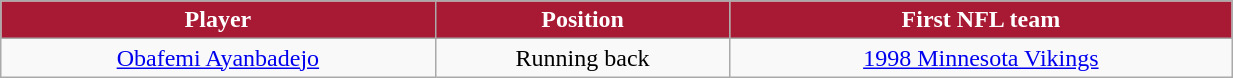<table class="wikitable" width="65%">
<tr>
<th style="background:#A81933;color:#FFFFFF;">Player</th>
<th style="background:#A81933;color:#FFFFFF;">Position</th>
<th style="background:#A81933;color:#FFFFFF;">First NFL team</th>
</tr>
<tr align="center" bgcolor="">
<td><a href='#'>Obafemi Ayanbadejo</a></td>
<td>Running back</td>
<td><a href='#'>1998 Minnesota Vikings</a></td>
</tr>
</table>
